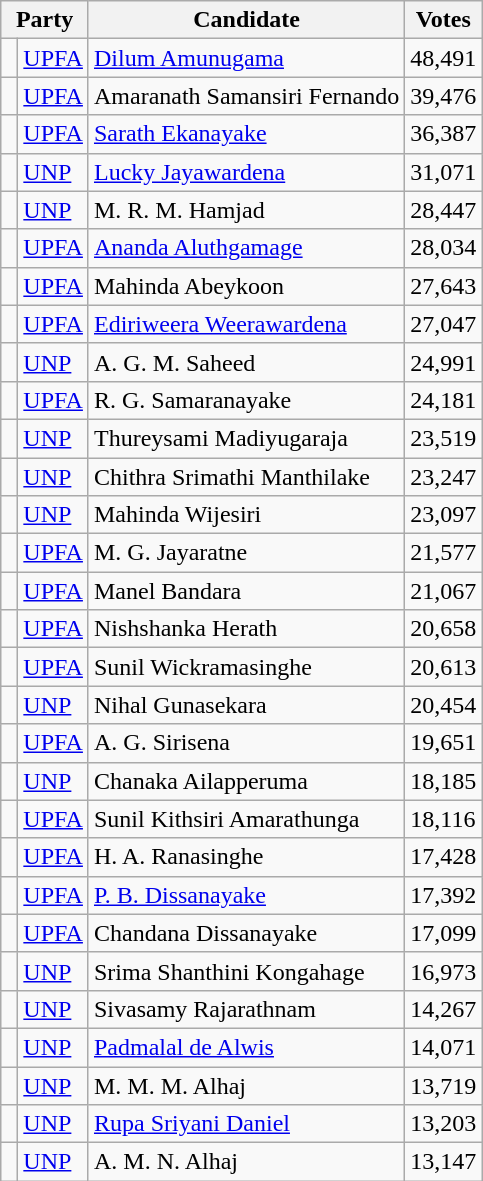<table class="wikitable sortable mw-collapsible">
<tr>
<th colspan="2">Party</th>
<th>Candidate</th>
<th>Votes</th>
</tr>
<tr>
<td bgcolor=> </td>
<td align=left><a href='#'>UPFA</a></td>
<td><a href='#'>Dilum Amunugama</a></td>
<td>48,491</td>
</tr>
<tr>
<td bgcolor=> </td>
<td align=left><a href='#'>UPFA</a></td>
<td>Amaranath Samansiri Fernando</td>
<td>39,476</td>
</tr>
<tr>
<td bgcolor=> </td>
<td align=left><a href='#'>UPFA</a></td>
<td><a href='#'>Sarath Ekanayake</a></td>
<td>36,387</td>
</tr>
<tr>
<td bgcolor=> </td>
<td align=left><a href='#'>UNP</a></td>
<td><a href='#'>Lucky Jayawardena</a></td>
<td>31,071</td>
</tr>
<tr>
<td bgcolor=> </td>
<td align=left><a href='#'>UNP</a></td>
<td>M. R. M. Hamjad</td>
<td>28,447</td>
</tr>
<tr>
<td bgcolor=> </td>
<td align=left><a href='#'>UPFA</a></td>
<td><a href='#'>Ananda Aluthgamage</a></td>
<td>28,034</td>
</tr>
<tr>
<td bgcolor=> </td>
<td align=left><a href='#'>UPFA</a></td>
<td>Mahinda Abeykoon</td>
<td>27,643</td>
</tr>
<tr>
<td bgcolor=> </td>
<td align=left><a href='#'>UPFA</a></td>
<td><a href='#'>Ediriweera Weerawardena</a></td>
<td>27,047</td>
</tr>
<tr>
<td bgcolor=> </td>
<td align=left><a href='#'>UNP</a></td>
<td>A. G. M. Saheed</td>
<td>24,991</td>
</tr>
<tr>
<td bgcolor=> </td>
<td align=left><a href='#'>UPFA</a></td>
<td>R. G. Samaranayake</td>
<td>24,181</td>
</tr>
<tr>
<td bgcolor=> </td>
<td align=left><a href='#'>UNP</a></td>
<td>Thureysami Madiyugaraja</td>
<td>23,519</td>
</tr>
<tr>
<td bgcolor=> </td>
<td align=left><a href='#'>UNP</a></td>
<td>Chithra Srimathi Manthilake</td>
<td>23,247</td>
</tr>
<tr>
<td bgcolor=> </td>
<td align=left><a href='#'>UNP</a></td>
<td>Mahinda Wijesiri</td>
<td>23,097</td>
</tr>
<tr>
<td bgcolor=> </td>
<td align=left><a href='#'>UPFA</a></td>
<td>M. G. Jayaratne</td>
<td>21,577</td>
</tr>
<tr>
<td bgcolor=> </td>
<td align=left><a href='#'>UPFA</a></td>
<td>Manel Bandara</td>
<td>21,067</td>
</tr>
<tr>
<td bgcolor=> </td>
<td align=left><a href='#'>UPFA</a></td>
<td>Nishshanka Herath</td>
<td>20,658</td>
</tr>
<tr>
<td bgcolor=> </td>
<td align=left><a href='#'>UPFA</a></td>
<td>Sunil Wickramasinghe</td>
<td>20,613</td>
</tr>
<tr>
<td bgcolor=> </td>
<td align=left><a href='#'>UNP</a></td>
<td>Nihal Gunasekara</td>
<td>20,454</td>
</tr>
<tr>
<td bgcolor=> </td>
<td align=left><a href='#'>UPFA</a></td>
<td>A. G. Sirisena</td>
<td>19,651</td>
</tr>
<tr>
<td bgcolor=> </td>
<td align=left><a href='#'>UNP</a></td>
<td>Chanaka Ailapperuma</td>
<td>18,185</td>
</tr>
<tr>
<td bgcolor=> </td>
<td align=left><a href='#'>UPFA</a></td>
<td>Sunil Kithsiri Amarathunga</td>
<td>18,116</td>
</tr>
<tr>
<td bgcolor=> </td>
<td align=left><a href='#'>UPFA</a></td>
<td>H. A. Ranasinghe</td>
<td>17,428</td>
</tr>
<tr>
<td bgcolor=> </td>
<td align=left><a href='#'>UPFA</a></td>
<td><a href='#'>P. B. Dissanayake</a></td>
<td>17,392</td>
</tr>
<tr>
<td bgcolor=> </td>
<td align=left><a href='#'>UPFA</a></td>
<td>Chandana Dissanayake</td>
<td>17,099</td>
</tr>
<tr>
<td bgcolor=> </td>
<td align=left><a href='#'>UNP</a></td>
<td>Srima Shanthini Kongahage</td>
<td>16,973</td>
</tr>
<tr>
<td bgcolor=> </td>
<td align=left><a href='#'>UNP</a></td>
<td>Sivasamy Rajarathnam</td>
<td>14,267</td>
</tr>
<tr>
<td bgcolor=> </td>
<td align=left><a href='#'>UNP</a></td>
<td><a href='#'>Padmalal de Alwis</a></td>
<td>14,071</td>
</tr>
<tr>
<td bgcolor=> </td>
<td align=left><a href='#'>UNP</a></td>
<td>M. M. M. Alhaj</td>
<td>13,719</td>
</tr>
<tr>
<td bgcolor=> </td>
<td align=left><a href='#'>UNP</a></td>
<td><a href='#'>Rupa Sriyani Daniel</a></td>
<td>13,203</td>
</tr>
<tr>
<td bgcolor=> </td>
<td align=left><a href='#'>UNP</a></td>
<td>A. M. N. Alhaj</td>
<td>13,147</td>
</tr>
</table>
